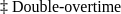<table cellspacing="0" style="width: 800px; background: ;">
<tr>
<td style="font-size: 8pt; padding: 4pt; line-height: 1.25em; color: black;"><br>‡ Double-overtime</td>
</tr>
</table>
